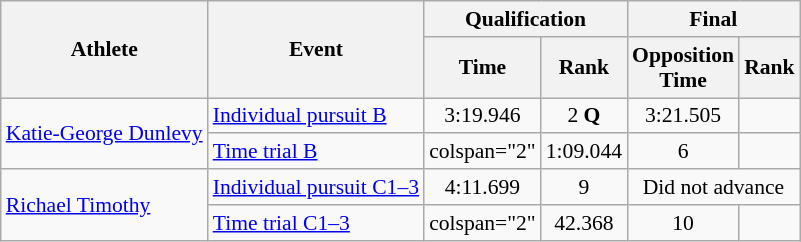<table class=wikitable style="font-size:90%">
<tr>
<th rowspan="2">Athlete</th>
<th rowspan="2">Event</th>
<th colspan="2">Qualification</th>
<th colspan="2">Final</th>
</tr>
<tr>
<th>Time</th>
<th>Rank</th>
<th>Opposition<br>Time</th>
<th>Rank</th>
</tr>
<tr align=center>
<td align=left rowspan="2"><a href='#'>Katie-George Dunlevy</a></td>
<td align=left><a href='#'>Individual pursuit B</a></td>
<td>3:19.946</td>
<td>2 <strong>Q</strong></td>
<td>3:21.505</td>
<td></td>
</tr>
<tr align=center>
<td align=left><a href='#'>Time trial B</a></td>
<td>colspan="2" </td>
<td>1:09.044</td>
<td>6</td>
</tr>
<tr align=center>
<td align=left rowspan="2"><a href='#'>Richael Timothy</a></td>
<td align=left><a href='#'>Individual pursuit C1–3</a></td>
<td>4:11.699</td>
<td>9</td>
<td colspan="2">Did not advance</td>
</tr>
<tr align=center>
<td align=left><a href='#'>Time trial C1–3</a></td>
<td>colspan="2" </td>
<td>42.368</td>
<td>10</td>
</tr>
</table>
